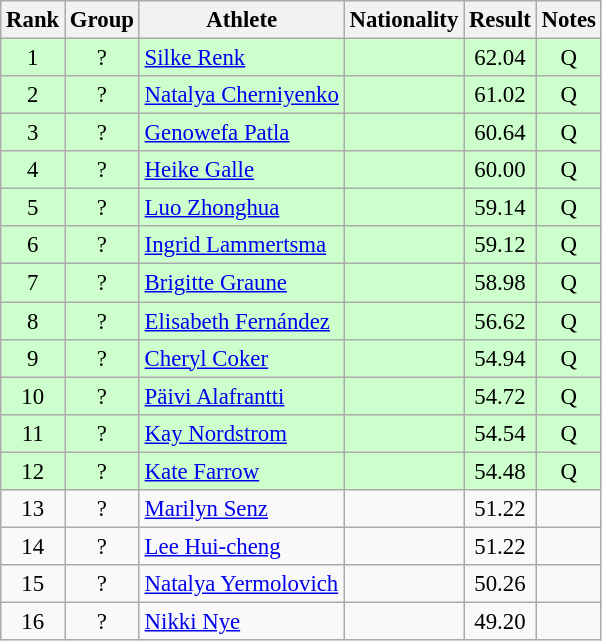<table class="wikitable sortable" style="text-align:center;font-size:95%">
<tr>
<th>Rank</th>
<th>Group</th>
<th>Athlete</th>
<th>Nationality</th>
<th>Result</th>
<th>Notes</th>
</tr>
<tr bgcolor=ccffcc>
<td>1</td>
<td>?</td>
<td align="left"><a href='#'>Silke Renk</a></td>
<td align=left></td>
<td>62.04</td>
<td>Q</td>
</tr>
<tr bgcolor=ccffcc>
<td>2</td>
<td>?</td>
<td align="left"><a href='#'>Natalya Cherniyenko</a></td>
<td align=left></td>
<td>61.02</td>
<td>Q</td>
</tr>
<tr bgcolor=ccffcc>
<td>3</td>
<td>?</td>
<td align="left"><a href='#'>Genowefa Patla</a></td>
<td align=left></td>
<td>60.64</td>
<td>Q</td>
</tr>
<tr bgcolor=ccffcc>
<td>4</td>
<td>?</td>
<td align="left"><a href='#'>Heike Galle</a></td>
<td align=left></td>
<td>60.00</td>
<td>Q</td>
</tr>
<tr bgcolor=ccffcc>
<td>5</td>
<td>?</td>
<td align="left"><a href='#'>Luo Zhonghua</a></td>
<td align=left></td>
<td>59.14</td>
<td>Q</td>
</tr>
<tr bgcolor=ccffcc>
<td>6</td>
<td>?</td>
<td align="left"><a href='#'>Ingrid Lammertsma</a></td>
<td align=left></td>
<td>59.12</td>
<td>Q</td>
</tr>
<tr bgcolor=ccffcc>
<td>7</td>
<td>?</td>
<td align="left"><a href='#'>Brigitte Graune</a></td>
<td align=left></td>
<td>58.98</td>
<td>Q</td>
</tr>
<tr bgcolor=ccffcc>
<td>8</td>
<td>?</td>
<td align="left"><a href='#'>Elisabeth Fernández</a></td>
<td align=left></td>
<td>56.62</td>
<td>Q</td>
</tr>
<tr bgcolor=ccffcc>
<td>9</td>
<td>?</td>
<td align="left"><a href='#'>Cheryl Coker</a></td>
<td align=left></td>
<td>54.94</td>
<td>Q</td>
</tr>
<tr bgcolor=ccffcc>
<td>10</td>
<td>?</td>
<td align="left"><a href='#'>Päivi Alafrantti</a></td>
<td align=left></td>
<td>54.72</td>
<td>Q</td>
</tr>
<tr bgcolor=ccffcc>
<td>11</td>
<td>?</td>
<td align="left"><a href='#'>Kay Nordstrom</a></td>
<td align=left></td>
<td>54.54</td>
<td>Q</td>
</tr>
<tr bgcolor=ccffcc>
<td>12</td>
<td>?</td>
<td align="left"><a href='#'>Kate Farrow</a></td>
<td align=left></td>
<td>54.48</td>
<td>Q</td>
</tr>
<tr>
<td>13</td>
<td>?</td>
<td align="left"><a href='#'>Marilyn Senz</a></td>
<td align=left></td>
<td>51.22</td>
<td></td>
</tr>
<tr>
<td>14</td>
<td>?</td>
<td align="left"><a href='#'>Lee Hui-cheng</a></td>
<td align=left></td>
<td>51.22</td>
<td></td>
</tr>
<tr>
<td>15</td>
<td>?</td>
<td align="left"><a href='#'>Natalya Yermolovich</a></td>
<td align=left></td>
<td>50.26</td>
<td></td>
</tr>
<tr>
<td>16</td>
<td>?</td>
<td align="left"><a href='#'>Nikki Nye</a></td>
<td align=left></td>
<td>49.20</td>
<td></td>
</tr>
</table>
